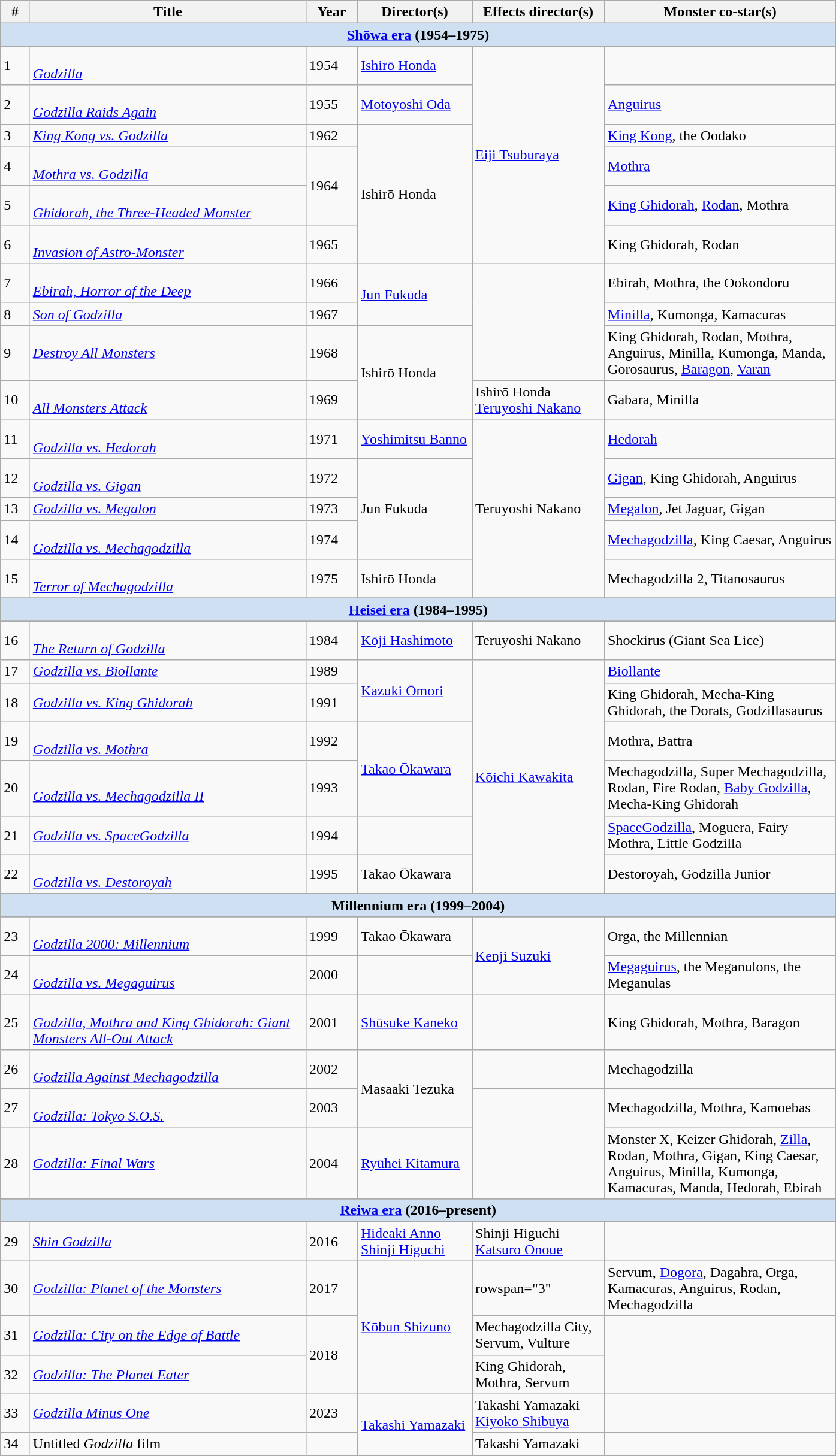<table class="wikitable">
<tr>
<th style="width:25px">#</th>
<th style="width:300px;">Title</th>
<th style="width:50px;">Year</th>
<th style="width:120px;">Director(s)</th>
<th style="width:140px;">Effects director(s)</th>
<th style="width:250px;">Monster co-star(s)</th>
</tr>
<tr>
<th colspan="6" style="background-color:#CEE0F2;"><a href='#'>Shōwa era</a> (1954–1975)</th>
</tr>
<tr>
</tr>
<tr>
<td>1</td>
<td><br><em><a href='#'>Godzilla</a></em></td>
<td>1954</td>
<td><a href='#'>Ishirō Honda</a></td>
<td rowspan="6"><a href='#'>Eiji Tsuburaya</a></td>
<td></td>
</tr>
<tr>
<td>2</td>
<td><br><em><a href='#'>Godzilla Raids Again</a></em></td>
<td>1955</td>
<td><a href='#'>Motoyoshi Oda</a></td>
<td><a href='#'>Anguirus</a></td>
</tr>
<tr>
<td>3</td>
<td><em><a href='#'>King Kong vs. Godzilla</a></em></td>
<td>1962</td>
<td rowspan="4">Ishirō Honda</td>
<td><a href='#'>King Kong</a>, the Oodako</td>
</tr>
<tr>
<td>4</td>
<td><br><em><a href='#'>Mothra vs. Godzilla</a></em></td>
<td rowspan="2">1964</td>
<td><a href='#'>Mothra</a></td>
</tr>
<tr>
<td>5</td>
<td><br><em><a href='#'>Ghidorah, the Three-Headed Monster</a></em></td>
<td><a href='#'>King Ghidorah</a>, <a href='#'>Rodan</a>, Mothra</td>
</tr>
<tr>
<td>6</td>
<td><br><em><a href='#'>Invasion of Astro-Monster</a></em></td>
<td>1965</td>
<td>King Ghidorah, Rodan</td>
</tr>
<tr>
<td>7</td>
<td><br><em><a href='#'>Ebirah, Horror of the Deep</a></em></td>
<td>1966</td>
<td rowspan="2"><a href='#'>Jun Fukuda</a></td>
<td rowspan="3"></td>
<td>Ebirah, Mothra, the Ookondoru</td>
</tr>
<tr>
<td>8</td>
<td><em><a href='#'>Son of Godzilla</a></em></td>
<td>1967</td>
<td><a href='#'>Minilla</a>, Kumonga, Kamacuras</td>
</tr>
<tr>
<td>9</td>
<td><em><a href='#'>Destroy All Monsters</a></em></td>
<td>1968</td>
<td rowspan="2">Ishirō Honda</td>
<td>King Ghidorah, Rodan, Mothra, Anguirus, Minilla, Kumonga, Manda, Gorosaurus, <a href='#'>Baragon</a>, <a href='#'>Varan</a></td>
</tr>
<tr>
<td>10</td>
<td><br><em><a href='#'>All Monsters Attack</a></em></td>
<td>1969</td>
<td>Ishirō Honda<br><a href='#'>Teruyoshi Nakano</a></td>
<td>Gabara, Minilla</td>
</tr>
<tr>
<td>11</td>
<td><br><em><a href='#'>Godzilla vs. Hedorah</a></em></td>
<td>1971</td>
<td><a href='#'>Yoshimitsu Banno</a></td>
<td rowspan="5">Teruyoshi Nakano</td>
<td><a href='#'>Hedorah</a></td>
</tr>
<tr>
<td>12</td>
<td><br><em><a href='#'>Godzilla vs. Gigan</a></em></td>
<td>1972</td>
<td rowspan="3">Jun Fukuda</td>
<td><a href='#'>Gigan</a>, King Ghidorah, Anguirus</td>
</tr>
<tr>
<td>13</td>
<td><em><a href='#'>Godzilla vs. Megalon</a></em></td>
<td>1973</td>
<td><a href='#'>Megalon</a>, Jet Jaguar, Gigan</td>
</tr>
<tr>
<td>14</td>
<td><br><em><a href='#'>Godzilla vs. Mechagodzilla</a></em></td>
<td>1974</td>
<td><a href='#'>Mechagodzilla</a>, King Caesar, Anguirus</td>
</tr>
<tr>
<td>15</td>
<td><br><em><a href='#'>Terror of Mechagodzilla</a></em></td>
<td>1975</td>
<td>Ishirō Honda</td>
<td>Mechagodzilla 2, Titanosaurus</td>
</tr>
<tr>
</tr>
<tr>
<th colspan="6" style="background-color:#CEE0F2;"><a href='#'>Heisei era</a> (1984–1995)</th>
</tr>
<tr>
</tr>
<tr>
<td>16</td>
<td><br><em><a href='#'>The Return of Godzilla</a></em></td>
<td>1984</td>
<td><a href='#'>Kōji Hashimoto</a></td>
<td>Teruyoshi Nakano</td>
<td>Shockirus (Giant Sea Lice)</td>
</tr>
<tr>
<td>17</td>
<td><em><a href='#'>Godzilla vs. Biollante</a></em></td>
<td>1989</td>
<td rowspan="2"><a href='#'>Kazuki Ōmori</a></td>
<td rowspan="6"><a href='#'>Kōichi Kawakita</a></td>
<td><a href='#'>Biollante</a></td>
</tr>
<tr>
<td>18</td>
<td><em><a href='#'>Godzilla vs. King Ghidorah</a></em></td>
<td>1991</td>
<td>King Ghidorah, Mecha-King Ghidorah, the Dorats, Godzillasaurus</td>
</tr>
<tr>
<td>19</td>
<td><br><em><a href='#'>Godzilla vs. Mothra</a></em></td>
<td>1992</td>
<td rowspan="2"><a href='#'>Takao Ōkawara</a></td>
<td>Mothra, Battra</td>
</tr>
<tr>
<td>20</td>
<td><br><em><a href='#'>Godzilla vs. Mechagodzilla II</a></em></td>
<td>1993</td>
<td>Mechagodzilla, Super Mechagodzilla, Rodan, Fire Rodan, <a href='#'>Baby Godzilla</a>, Mecha-King Ghidorah</td>
</tr>
<tr>
<td>21</td>
<td><em><a href='#'>Godzilla vs. SpaceGodzilla</a></em></td>
<td>1994</td>
<td></td>
<td><a href='#'>SpaceGodzilla</a>, Moguera, Fairy Mothra, Little Godzilla</td>
</tr>
<tr>
<td>22</td>
<td><br><em><a href='#'>Godzilla vs. Destoroyah</a></em></td>
<td>1995</td>
<td>Takao Ōkawara</td>
<td>Destoroyah, Godzilla Junior</td>
</tr>
<tr>
</tr>
<tr>
<th colspan="6" style="background-color:#CEE0F2;">Millennium era (1999–2004)</th>
</tr>
<tr>
</tr>
<tr>
<td>23</td>
<td><br><em><a href='#'>Godzilla 2000: Millennium</a></em></td>
<td>1999</td>
<td>Takao Ōkawara</td>
<td rowspan="2"><a href='#'>Kenji Suzuki</a></td>
<td>Orga, the Millennian</td>
</tr>
<tr>
<td>24</td>
<td><br><em><a href='#'>Godzilla vs. Megaguirus</a></em></td>
<td>2000</td>
<td></td>
<td><a href='#'>Megaguirus</a>, the Meganulons, the Meganulas</td>
</tr>
<tr>
<td>25</td>
<td><br><em><a href='#'>Godzilla, Mothra and King Ghidorah: Giant Monsters All-Out Attack</a></em></td>
<td>2001</td>
<td><a href='#'>Shūsuke Kaneko</a></td>
<td></td>
<td>King Ghidorah, Mothra, Baragon</td>
</tr>
<tr>
<td>26</td>
<td><br><em><a href='#'>Godzilla Against Mechagodzilla</a></em></td>
<td>2002</td>
<td rowspan="2">Masaaki Tezuka</td>
<td></td>
<td>Mechagodzilla</td>
</tr>
<tr>
<td>27</td>
<td><br><em><a href='#'>Godzilla: Tokyo S.O.S.</a></em></td>
<td>2003</td>
<td rowspan="2"></td>
<td>Mechagodzilla, Mothra, Kamoebas</td>
</tr>
<tr>
<td>28</td>
<td><em><a href='#'>Godzilla: Final Wars</a></em></td>
<td>2004</td>
<td><a href='#'>Ryūhei Kitamura</a></td>
<td>Monster X, Keizer Ghidorah, <a href='#'>Zilla</a>, Rodan, Mothra, Gigan, King Caesar, Anguirus, Minilla, Kumonga, Kamacuras, Manda, Hedorah, Ebirah</td>
</tr>
<tr>
</tr>
<tr>
<th colspan="6" style="background-color:#CEE0F2;"><a href='#'>Reiwa era</a> (2016–present)</th>
</tr>
<tr>
</tr>
<tr>
<td>29</td>
<td><em><a href='#'>Shin Godzilla</a></em></td>
<td>2016</td>
<td><a href='#'>Hideaki Anno</a><br><a href='#'>Shinji Higuchi</a></td>
<td>Shinji Higuchi<br><a href='#'>Katsuro Onoue</a></td>
<td></td>
</tr>
<tr>
<td>30</td>
<td><em><a href='#'>Godzilla: Planet of the Monsters</a></em></td>
<td>2017</td>
<td rowspan="3"><a href='#'>Kōbun Shizuno</a><br></td>
<td>rowspan="3" </td>
<td>Servum, <a href='#'>Dogora</a>, Dagahra, Orga, Kamacuras, Anguirus, Rodan, Mechagodzilla</td>
</tr>
<tr>
<td>31</td>
<td><em><a href='#'>Godzilla: City on the Edge of Battle</a></em></td>
<td rowspan="2">2018</td>
<td>Mechagodzilla City, Servum, Vulture</td>
</tr>
<tr>
<td>32</td>
<td><em><a href='#'>Godzilla: The Planet Eater</a></em></td>
<td>King Ghidorah, Mothra, Servum</td>
</tr>
<tr>
<td>33</td>
<td><em><a href='#'>Godzilla Minus One</a></em></td>
<td>2023</td>
<td rowspan="2"><a href='#'>Takashi Yamazaki</a></td>
<td>Takashi Yamazaki<br><a href='#'>Kiyoko Shibuya</a></td>
<td></td>
</tr>
<tr>
<td>34</td>
<td>Untitled <em>Godzilla</em> film</td>
<td></td>
<td>Takashi Yamazaki</td>
<td></td>
</tr>
</table>
